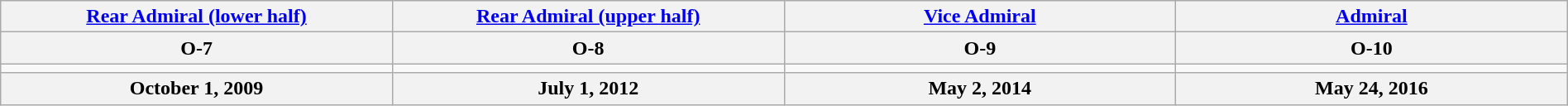<table class="wikitable" style="margin:auto; width:100%;">
<tr>
<th><a href='#'>Rear Admiral (lower half)</a></th>
<th><a href='#'>Rear Admiral (upper half)</a></th>
<th><a href='#'>Vice Admiral</a></th>
<th><a href='#'>Admiral</a></th>
</tr>
<tr>
<th>O-7</th>
<th>O-8</th>
<th>O-9</th>
<th>O-10</th>
</tr>
<tr>
<td style="text-align:center; width:16%;"></td>
<td style="text-align:center; width:16%;"></td>
<td style="text-align:center; width:16%;"></td>
<td style="text-align:center; width:16%;"></td>
</tr>
<tr>
<th>October 1, 2009</th>
<th>July 1, 2012</th>
<th>May 2, 2014</th>
<th>May 24, 2016</th>
</tr>
</table>
